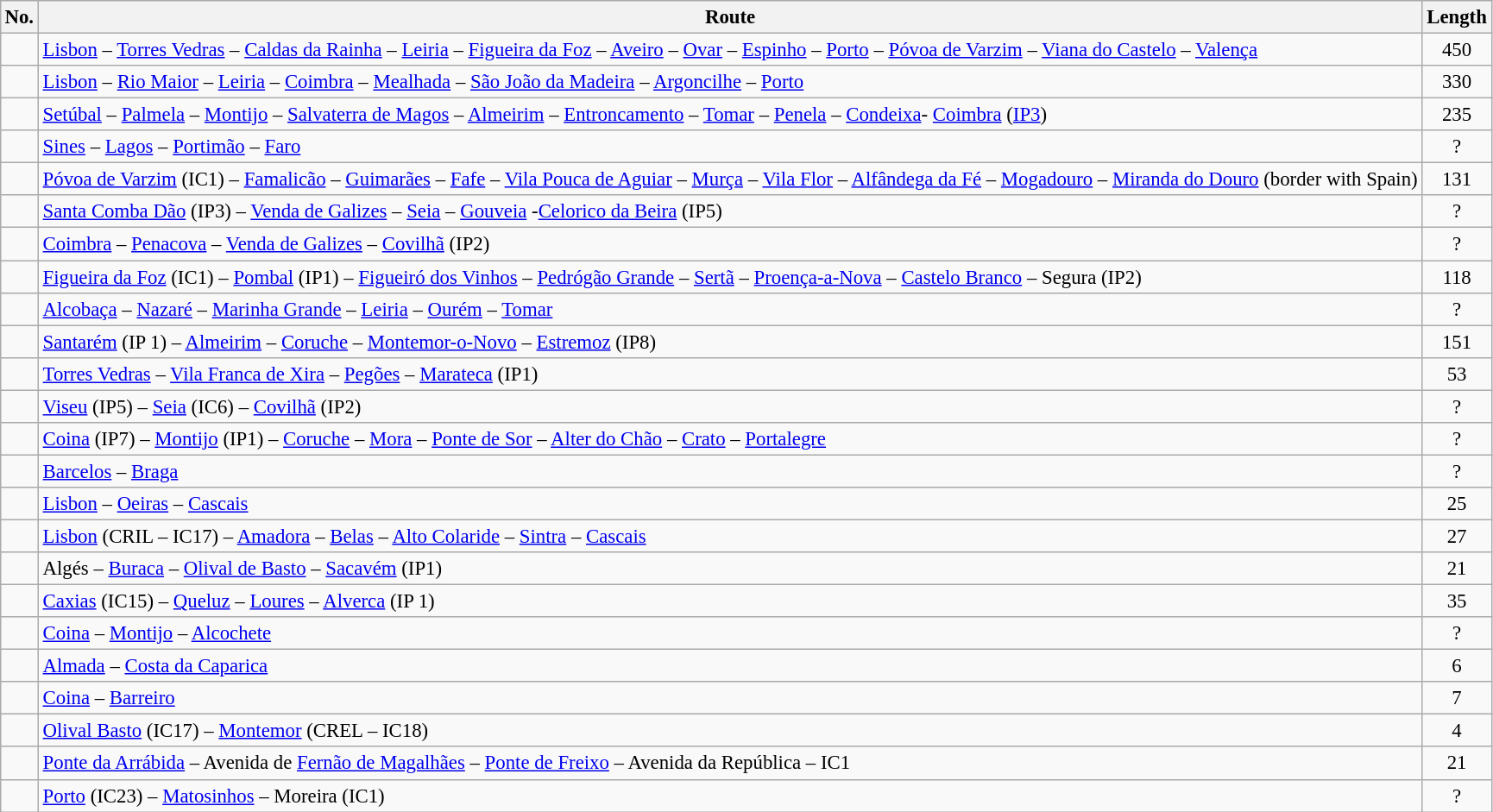<table class="wikitable sortable" style="margin:0.5em; padding:0.5em; font-size:95%;">
<tr>
<th>No.</th>
<th class=unsortable>Route</th>
<th>Length </th>
</tr>
<tr>
<td></td>
<td><a href='#'>Lisbon</a> – <a href='#'>Torres Vedras</a> – <a href='#'>Caldas da Rainha</a> – <a href='#'>Leiria</a> – <a href='#'>Figueira da Foz</a> – <a href='#'>Aveiro</a> – <a href='#'>Ovar</a> – <a href='#'>Espinho</a> – <a href='#'>Porto</a> – <a href='#'>Póvoa de Varzim</a> – <a href='#'>Viana do Castelo</a> – <a href='#'>Valença</a></td>
<td align=center>450</td>
</tr>
<tr>
<td></td>
<td><a href='#'>Lisbon</a> – <a href='#'>Rio Maior</a> – <a href='#'>Leiria</a> – <a href='#'>Coimbra</a> – <a href='#'>Mealhada</a> – <a href='#'>São João da Madeira</a> – <a href='#'>Argoncilhe</a> – <a href='#'>Porto</a></td>
<td align=center>330</td>
</tr>
<tr>
<td></td>
<td><a href='#'>Setúbal</a> – <a href='#'>Palmela</a> – <a href='#'>Montijo</a> – <a href='#'>Salvaterra de Magos</a> – <a href='#'>Almeirim</a> – <a href='#'>Entroncamento</a> – <a href='#'>Tomar</a> – <a href='#'>Penela</a> – <a href='#'>Condeixa</a>- <a href='#'>Coimbra</a> (<a href='#'>IP3</a>)</td>
<td align=center>235</td>
</tr>
<tr>
<td></td>
<td><a href='#'>Sines</a> – <a href='#'>Lagos</a> – <a href='#'>Portimão</a> – <a href='#'>Faro</a></td>
<td align=center>?</td>
</tr>
<tr>
<td></td>
<td><a href='#'>Póvoa de Varzim</a> (IC1) – <a href='#'>Famalicão</a> – <a href='#'>Guimarães</a> – <a href='#'>Fafe</a> – <a href='#'>Vila Pouca de Aguiar</a> – <a href='#'>Murça</a> – <a href='#'>Vila Flor</a> – <a href='#'>Alfândega da Fé</a> – <a href='#'>Mogadouro</a> – <a href='#'>Miranda do Douro</a> (border with Spain)</td>
<td align=center>131</td>
</tr>
<tr>
<td></td>
<td><a href='#'>Santa Comba Dão</a> (IP3) – <a href='#'>Venda de Galizes</a> – <a href='#'>Seia</a> – <a href='#'>Gouveia</a> -<a href='#'>Celorico da Beira</a> (IP5)</td>
<td align=center>?</td>
</tr>
<tr>
<td></td>
<td><a href='#'>Coimbra</a> – <a href='#'>Penacova</a> – <a href='#'>Venda de Galizes</a> – <a href='#'>Covilhã</a> (IP2)</td>
<td align=center>?</td>
</tr>
<tr>
<td></td>
<td><a href='#'>Figueira da Foz</a> (IC1) – <a href='#'>Pombal</a> (IP1) – <a href='#'>Figueiró dos Vinhos</a> – <a href='#'>Pedrógão Grande</a> – <a href='#'>Sertã</a> – <a href='#'>Proença-a-Nova</a> – <a href='#'>Castelo Branco</a> – Segura (IP2)</td>
<td align=center>118</td>
</tr>
<tr>
<td></td>
<td><a href='#'>Alcobaça</a> – <a href='#'>Nazaré</a> – <a href='#'>Marinha Grande</a> – <a href='#'>Leiria</a> – <a href='#'>Ourém</a> – <a href='#'>Tomar</a></td>
<td align=center>?</td>
</tr>
<tr>
<td></td>
<td><a href='#'>Santarém</a> (IP 1) – <a href='#'>Almeirim</a> – <a href='#'>Coruche</a> – <a href='#'>Montemor-o-Novo</a> – <a href='#'>Estremoz</a> (IP8)</td>
<td align=center>151</td>
</tr>
<tr>
<td></td>
<td><a href='#'>Torres Vedras</a> – <a href='#'>Vila Franca de Xira</a> – <a href='#'>Pegões</a> – <a href='#'>Marateca</a> (IP1)</td>
<td align=center>53</td>
</tr>
<tr>
<td></td>
<td><a href='#'>Viseu</a> (IP5) – <a href='#'>Seia</a> (IC6) – <a href='#'>Covilhã</a> (IP2)</td>
<td align=center>?</td>
</tr>
<tr>
<td></td>
<td><a href='#'>Coina</a> (IP7) – <a href='#'>Montijo</a> (IP1) – <a href='#'>Coruche</a> – <a href='#'>Mora</a> – <a href='#'>Ponte de Sor</a> – <a href='#'>Alter do Chão</a> – <a href='#'>Crato</a> – <a href='#'>Portalegre</a></td>
<td align=center>?</td>
</tr>
<tr>
<td></td>
<td><a href='#'>Barcelos</a> – <a href='#'>Braga</a></td>
<td align=center>?</td>
</tr>
<tr>
<td></td>
<td><a href='#'>Lisbon</a> – <a href='#'>Oeiras</a> – <a href='#'>Cascais</a></td>
<td align=center>25</td>
</tr>
<tr>
<td></td>
<td><a href='#'>Lisbon</a> (CRIL – IC17) – <a href='#'>Amadora</a> – <a href='#'>Belas</a> – <a href='#'>Alto Colaride</a> – <a href='#'>Sintra</a> – <a href='#'>Cascais</a></td>
<td align=center>27</td>
</tr>
<tr>
<td></td>
<td>Algés – <a href='#'>Buraca</a> – <a href='#'>Olival de Basto</a> – <a href='#'>Sacavém</a> (IP1)</td>
<td align=center>21</td>
</tr>
<tr>
<td></td>
<td><a href='#'>Caxias</a> (IC15) – <a href='#'>Queluz</a> – <a href='#'>Loures</a> – <a href='#'>Alverca</a> (IP 1)</td>
<td align=center>35</td>
</tr>
<tr>
<td></td>
<td><a href='#'>Coina</a> – <a href='#'>Montijo</a> – <a href='#'>Alcochete</a></td>
<td align=center>?</td>
</tr>
<tr>
<td></td>
<td><a href='#'>Almada</a> – <a href='#'>Costa da Caparica</a></td>
<td align=center>6</td>
</tr>
<tr>
<td></td>
<td><a href='#'>Coina</a> – <a href='#'>Barreiro</a></td>
<td align=center>7</td>
</tr>
<tr>
<td></td>
<td><a href='#'>Olival Basto</a> (IC17) – <a href='#'>Montemor</a> (CREL – IC18)</td>
<td align=center>4</td>
</tr>
<tr>
<td></td>
<td><a href='#'>Ponte da Arrábida</a> – Avenida de <a href='#'>Fernão de Magalhães</a> – <a href='#'>Ponte de Freixo</a> – Avenida da República – IC1</td>
<td align=center>21</td>
</tr>
<tr>
<td></td>
<td><a href='#'>Porto</a> (IC23) – <a href='#'>Matosinhos</a> – Moreira (IC1)</td>
<td align=center>?</td>
</tr>
</table>
